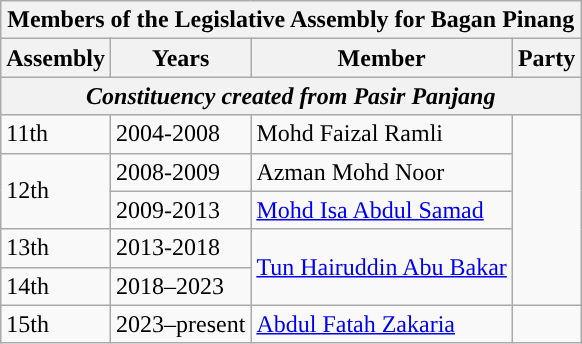<table class=wikitable>
<tr>
<th colspan=4>Members of the Legislative Assembly for Bagan Pinang</th>
</tr>
<tr>
<th>Assembly</th>
<th>Years</th>
<th>Member</th>
<th>Party</th>
</tr>
<tr>
<th colspan=4 align=center><em>Constituency created from Pasir Panjang</em></th>
</tr>
<tr>
<td>11th</td>
<td>2004-2008</td>
<td>Mohd Faizal Ramli</td>
<td rowspan="5"></td>
</tr>
<tr>
<td rowspan="2">12th</td>
<td>2008-2009</td>
<td>Azman Mohd Noor</td>
</tr>
<tr>
<td>2009-2013</td>
<td><a href='#'>Mohd Isa Abdul Samad</a></td>
</tr>
<tr>
<td>13th</td>
<td>2013-2018</td>
<td rowspan="2"><a href='#'>Tun Hairuddin Abu Bakar</a></td>
</tr>
<tr>
<td>14th</td>
<td>2018–2023</td>
</tr>
<tr>
<td>15th</td>
<td>2023–present</td>
<td><a href='#'>Abdul Fatah Zakaria</a></td>
<td></td>
</tr>
</table>
